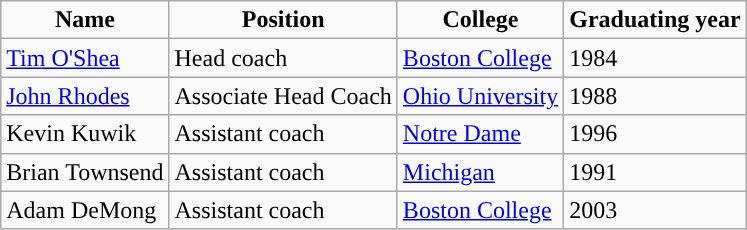<table class="wikitable">
<tr>
<td align=center><span> <strong>Name</strong></span></td>
<td align=center><span> <strong>Position</strong></span></td>
<td align=center><span> <strong>College</strong></span></td>
<td align=center><span> <strong>Graduating year</strong></span></td>
</tr>
<tr>
<td><a href='#'>Tim O'Shea</a></td>
<td>Head coach</td>
<td><a href='#'>Boston College</a></td>
<td>1984</td>
</tr>
<tr>
<td><a href='#'>John Rhodes</a></td>
<td>Associate Head Coach</td>
<td><a href='#'>Ohio University</a></td>
<td>1988</td>
</tr>
<tr>
<td>Kevin Kuwik</td>
<td>Assistant coach</td>
<td><a href='#'>Notre Dame</a></td>
<td>1996</td>
</tr>
<tr>
<td>Brian Townsend</td>
<td>Assistant coach</td>
<td><a href='#'>Michigan</a></td>
<td>1991</td>
</tr>
<tr>
<td>Adam DeMong</td>
<td>Assistant coach</td>
<td><a href='#'>Boston College</a></td>
<td>2003</td>
</tr>
</table>
